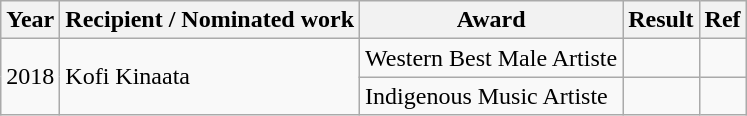<table class="wikitable">
<tr>
<th>Year</th>
<th>Recipient / Nominated work</th>
<th>Award</th>
<th>Result</th>
<th>Ref</th>
</tr>
<tr>
<td rowspan="2">2018</td>
<td rowspan="2">Kofi Kinaata</td>
<td>Western Best Male Artiste</td>
<td></td>
<td></td>
</tr>
<tr>
<td>Indigenous Music Artiste</td>
<td></td>
<td></td>
</tr>
</table>
